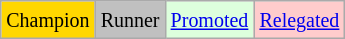<table class="wikitable">
<tr>
<td bgcolor=gold><small>Champion</small></td>
<td bgcolor=silver><small>Runner</small></td>
<td bgcolor="#DDFFDD"><small><a href='#'>Promoted</a></small></td>
<td bgcolor="#FFCCCC"><small><a href='#'>Relegated</a></small></td>
</tr>
</table>
